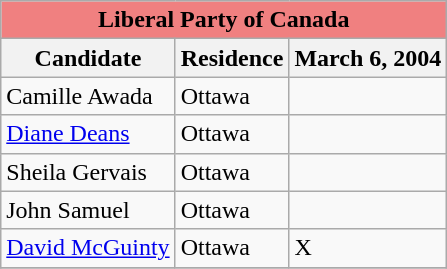<table class="wikitable">
<tr>
<td align="center" bgcolor="lightcoral" colspan=3><strong>Liberal Party of Canada</strong></td>
</tr>
<tr>
<th align="left">Candidate</th>
<th align="center">Residence</th>
<th align="left">March 6, 2004</th>
</tr>
<tr>
<td>Camille Awada</td>
<td>Ottawa</td>
<td></td>
</tr>
<tr>
<td><a href='#'>Diane Deans</a></td>
<td>Ottawa</td>
<td></td>
</tr>
<tr>
<td>Sheila Gervais</td>
<td>Ottawa</td>
<td></td>
</tr>
<tr>
<td>John Samuel</td>
<td>Ottawa</td>
<td></td>
</tr>
<tr>
<td><a href='#'>David McGuinty</a></td>
<td>Ottawa</td>
<td>X</td>
</tr>
<tr>
</tr>
</table>
